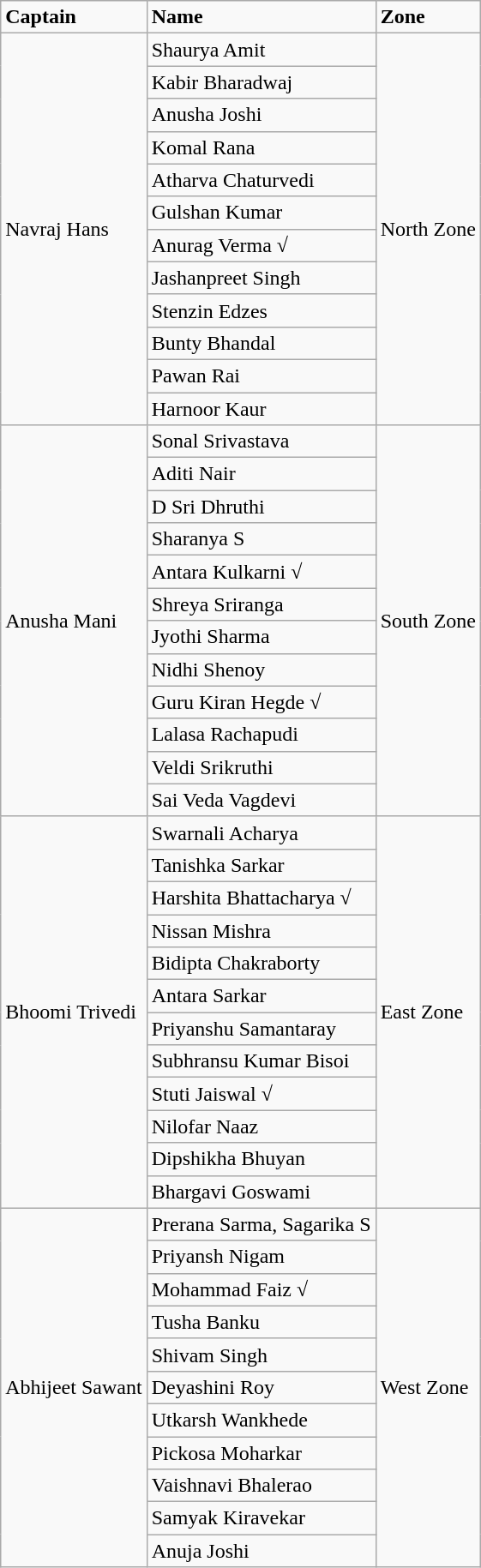<table class="wikitable">
<tr>
<td><strong>Captain</strong></td>
<td><strong>Name</strong></td>
<td><strong>Zone</strong></td>
</tr>
<tr>
<td rowspan="12">Navraj  Hans</td>
<td>Shaurya Amit</td>
<td rowspan="12">North Zone</td>
</tr>
<tr>
<td>Kabir Bharadwaj</td>
</tr>
<tr>
<td>Anusha Joshi</td>
</tr>
<tr>
<td>Komal Rana</td>
</tr>
<tr>
<td>Atharva Chaturvedi</td>
</tr>
<tr>
<td>Gulshan Kumar</td>
</tr>
<tr>
<td>Anurag Verma √</td>
</tr>
<tr>
<td>Jashanpreet Singh</td>
</tr>
<tr>
<td>Stenzin Edzes</td>
</tr>
<tr>
<td>Bunty Bhandal</td>
</tr>
<tr>
<td>Pawan Rai</td>
</tr>
<tr>
<td>Harnoor Kaur</td>
</tr>
<tr>
<td rowspan="12">Anusha  Mani</td>
<td>Sonal Srivastava</td>
<td rowspan="12">South Zone</td>
</tr>
<tr>
<td>Aditi Nair</td>
</tr>
<tr>
<td>D Sri Dhruthi</td>
</tr>
<tr>
<td>Sharanya S</td>
</tr>
<tr>
<td>Antara Kulkarni √</td>
</tr>
<tr>
<td>Shreya Sriranga</td>
</tr>
<tr>
<td>Jyothi Sharma</td>
</tr>
<tr>
<td>Nidhi Shenoy</td>
</tr>
<tr>
<td>Guru Kiran Hegde √</td>
</tr>
<tr>
<td>Lalasa Rachapudi</td>
</tr>
<tr>
<td>Veldi Srikruthi</td>
</tr>
<tr>
<td>Sai Veda Vagdevi</td>
</tr>
<tr>
<td rowspan="12">Bhoomi  Trivedi</td>
<td>Swarnali Acharya</td>
<td rowspan="12">East Zone</td>
</tr>
<tr>
<td>Tanishka Sarkar</td>
</tr>
<tr>
<td>Harshita Bhattacharya √</td>
</tr>
<tr>
<td>Nissan Mishra</td>
</tr>
<tr>
<td>Bidipta Chakraborty</td>
</tr>
<tr>
<td>Antara Sarkar</td>
</tr>
<tr>
<td>Priyanshu Samantaray</td>
</tr>
<tr>
<td>Subhransu Kumar Bisoi</td>
</tr>
<tr>
<td>Stuti Jaiswal √</td>
</tr>
<tr>
<td>Nilofar Naaz</td>
</tr>
<tr>
<td>Dipshikha Bhuyan</td>
</tr>
<tr>
<td>Bhargavi Goswami</td>
</tr>
<tr>
<td rowspan="11">Abhijeet  Sawant</td>
<td>Prerana Sarma, Sagarika S</td>
<td rowspan="11">West Zone</td>
</tr>
<tr>
<td>Priyansh Nigam</td>
</tr>
<tr>
<td>Mohammad Faiz √</td>
</tr>
<tr>
<td>Tusha Banku</td>
</tr>
<tr>
<td>Shivam Singh</td>
</tr>
<tr>
<td>Deyashini Roy</td>
</tr>
<tr>
<td>Utkarsh Wankhede</td>
</tr>
<tr>
<td>Pickosa Moharkar</td>
</tr>
<tr>
<td>Vaishnavi Bhalerao</td>
</tr>
<tr>
<td>Samyak Kiravekar</td>
</tr>
<tr>
<td>Anuja Joshi</td>
</tr>
</table>
